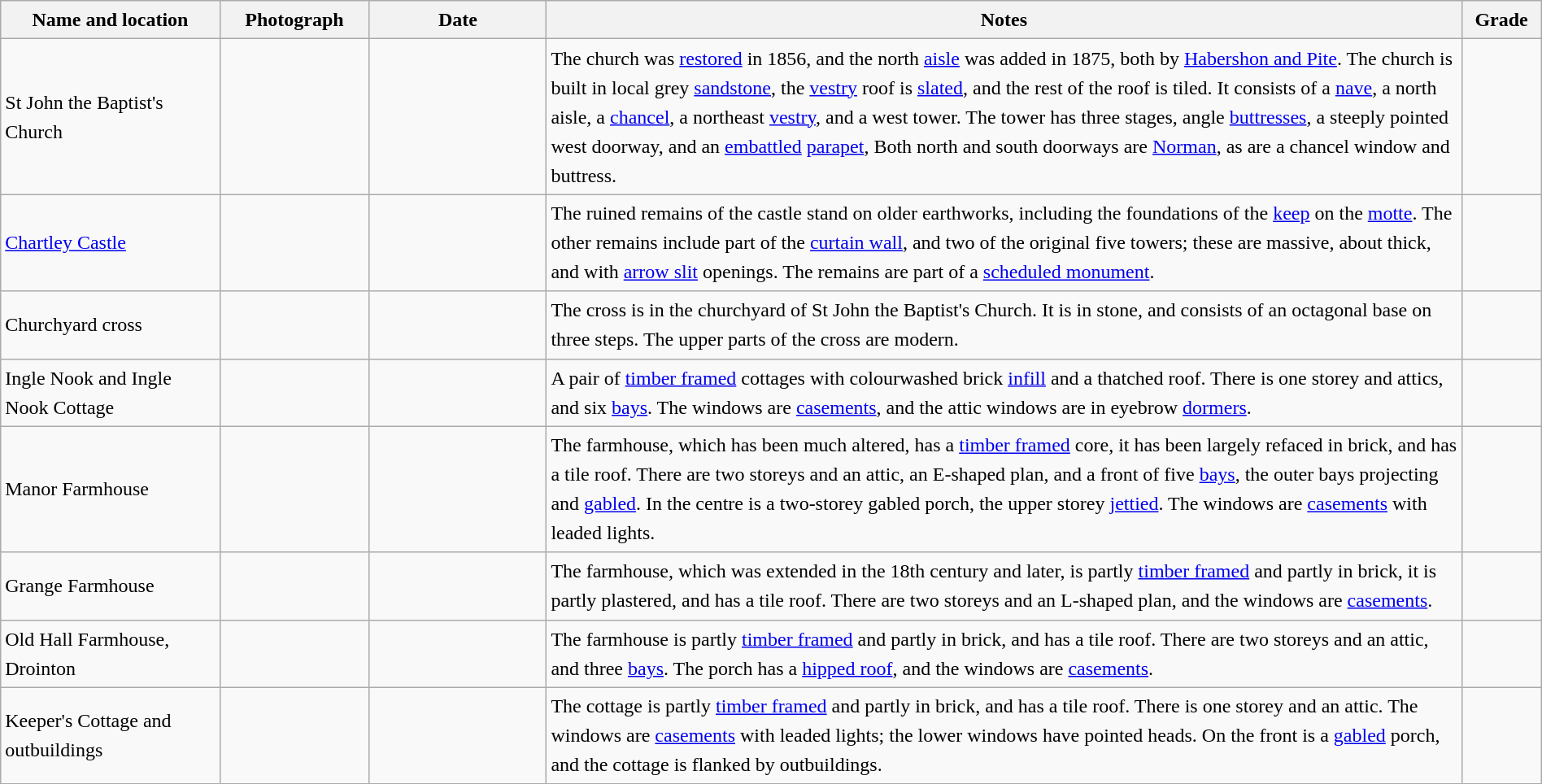<table class="wikitable sortable plainrowheaders" style="width:100%; border:0; text-align:left; line-height:150%;">
<tr>
<th scope="col"  style="width:150px">Name and location</th>
<th scope="col"  style="width:100px" class="unsortable">Photograph</th>
<th scope="col"  style="width:120px">Date</th>
<th scope="col"  style="width:650px" class="unsortable">Notes</th>
<th scope="col"  style="width:50px">Grade</th>
</tr>
<tr>
<td>St John the Baptist's Church<br><small></small></td>
<td></td>
<td align="center"></td>
<td>The church was <a href='#'>restored</a> in 1856, and the north <a href='#'>aisle</a> was added in 1875, both by <a href='#'>Habershon and Pite</a>.  The church is built in local grey <a href='#'>sandstone</a>, the <a href='#'>vestry</a> roof is <a href='#'>slated</a>, and the rest of the roof is tiled.  It consists of a <a href='#'>nave</a>, a north aisle, a <a href='#'>chancel</a>, a northeast <a href='#'>vestry</a>, and a west tower.  The tower has three stages, angle <a href='#'>buttresses</a>, a steeply pointed west doorway, and an <a href='#'>embattled</a> <a href='#'>parapet</a>,  Both north and south doorways are <a href='#'>Norman</a>, as are a chancel window and buttress.</td>
<td align="center" ></td>
</tr>
<tr>
<td><a href='#'>Chartley Castle</a><br><small></small></td>
<td></td>
<td align="center"></td>
<td>The ruined remains of the castle stand on older earthworks, including the foundations of the <a href='#'>keep</a> on the <a href='#'>motte</a>.  The other remains include part of the <a href='#'>curtain wall</a>, and two of the original five towers; these are massive, about  thick, and with <a href='#'>arrow slit</a> openings.  The remains are part of a <a href='#'>scheduled monument</a>.</td>
<td align="center" ></td>
</tr>
<tr>
<td>Churchyard cross<br><small></small></td>
<td></td>
<td align="center"></td>
<td>The cross is in the churchyard of St John the Baptist's Church.  It is in stone, and consists of an octagonal base on three steps.  The upper parts of the cross are modern.</td>
<td align="center" ></td>
</tr>
<tr>
<td>Ingle Nook and Ingle Nook Cottage<br><small></small></td>
<td></td>
<td align="center"></td>
<td>A pair of <a href='#'>timber framed</a> cottages with colourwashed brick <a href='#'>infill</a> and a thatched roof.  There is one storey and attics, and six <a href='#'>bays</a>.  The windows are <a href='#'>casements</a>, and the attic windows are in eyebrow <a href='#'>dormers</a>.</td>
<td align="center" ></td>
</tr>
<tr>
<td>Manor Farmhouse<br><small></small></td>
<td></td>
<td align="center"></td>
<td>The farmhouse, which has been much altered, has a <a href='#'>timber framed</a> core, it has been largely refaced in brick, and has a tile roof.  There are two storeys and an attic, an E-shaped plan, and a front of five <a href='#'>bays</a>, the outer bays projecting and <a href='#'>gabled</a>.  In the centre is a two-storey gabled porch, the upper storey <a href='#'>jettied</a>.  The windows are <a href='#'>casements</a> with leaded lights.</td>
<td align="center" ></td>
</tr>
<tr>
<td>Grange Farmhouse<br><small></small></td>
<td></td>
<td align="center"></td>
<td>The farmhouse, which was extended in the 18th century and later, is partly <a href='#'>timber framed</a> and partly in brick, it is partly plastered, and has a tile roof.  There are two storeys and an L-shaped plan, and the windows are <a href='#'>casements</a>.</td>
<td align="center" ></td>
</tr>
<tr>
<td>Old Hall Farmhouse, Drointon<br><small></small></td>
<td></td>
<td align="center"></td>
<td>The farmhouse is partly <a href='#'>timber framed</a> and partly in brick, and has a tile roof.  There are two storeys and an attic, and three <a href='#'>bays</a>.  The porch has a <a href='#'>hipped roof</a>, and the windows are <a href='#'>casements</a>.</td>
<td align="center" ></td>
</tr>
<tr>
<td>Keeper's Cottage and outbuildings<br><small></small></td>
<td></td>
<td align="center"></td>
<td>The cottage is partly <a href='#'>timber framed</a> and partly in brick, and has a tile roof.  There is one storey and an attic.  The windows are <a href='#'>casements</a> with leaded lights; the lower windows have pointed heads.  On the front is a <a href='#'>gabled</a> porch, and the cottage is flanked by outbuildings.</td>
<td align="center" ></td>
</tr>
<tr>
</tr>
</table>
